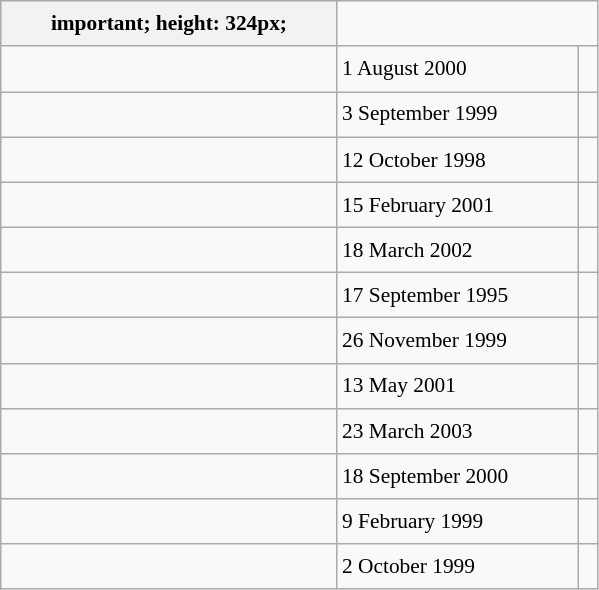<table class="wikitable" style="font-size: 89%; float: left; width: 28em; margin-right: 1em; line-height: 1.65em">
<tr>
<th>important; height: 324px;</th>
</tr>
<tr>
<td></td>
<td>1 August 2000</td>
<td> </td>
</tr>
<tr>
<td></td>
<td>3 September 1999</td>
<td></td>
</tr>
<tr>
<td></td>
<td>12 October 1998</td>
<td></td>
</tr>
<tr>
<td></td>
<td>15 February 2001</td>
<td> </td>
</tr>
<tr>
<td></td>
<td>18 March 2002</td>
<td></td>
</tr>
<tr>
<td></td>
<td>17 September 1995</td>
<td></td>
</tr>
<tr>
<td></td>
<td>26 November 1999</td>
<td></td>
</tr>
<tr>
<td></td>
<td>13 May 2001</td>
<td></td>
</tr>
<tr>
<td></td>
<td>23 March 2003</td>
<td></td>
</tr>
<tr>
<td></td>
<td>18 September 2000</td>
<td></td>
</tr>
<tr>
<td></td>
<td>9 February 1999</td>
<td></td>
</tr>
<tr>
<td></td>
<td>2 October 1999</td>
<td></td>
</tr>
</table>
